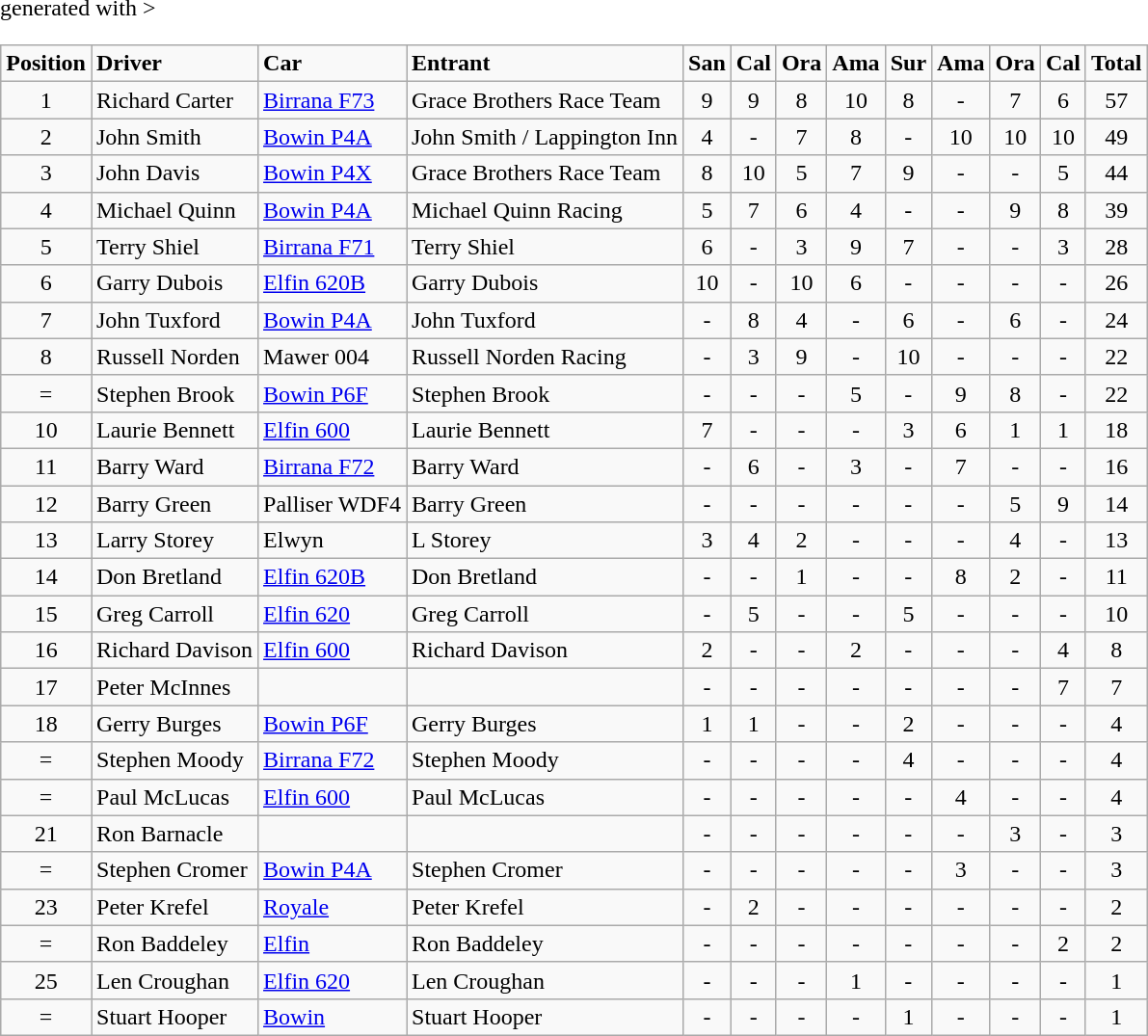<table class="wikitable" <hiddentext>generated with >
<tr style="font-weight:bold">
<td height="14" align="center">Position</td>
<td>Driver</td>
<td>Car</td>
<td>Entrant</td>
<td align="center">San</td>
<td align="center">Cal</td>
<td align="center">Ora</td>
<td align="center">Ama</td>
<td align="center">Sur</td>
<td align="center">Ama</td>
<td align="center">Ora</td>
<td align="center">Cal</td>
<td align="center">Total</td>
</tr>
<tr>
<td height="14" align="center">1</td>
<td>Richard Carter</td>
<td><a href='#'>Birrana F73</a></td>
<td>Grace Brothers Race Team</td>
<td align="center">9</td>
<td align="center">9</td>
<td align="center">8</td>
<td align="center">10</td>
<td align="center">8</td>
<td align="center">-</td>
<td align="center">7</td>
<td align="center">6</td>
<td align="center">57</td>
</tr>
<tr>
<td height="14" align="center">2</td>
<td>John Smith</td>
<td><a href='#'>Bowin P4A</a></td>
<td>John Smith / Lappington Inn</td>
<td align="center">4</td>
<td align="center">-</td>
<td align="center">7</td>
<td align="center">8</td>
<td align="center">-</td>
<td align="center">10</td>
<td align="center">10</td>
<td align="center">10</td>
<td align="center">49</td>
</tr>
<tr>
<td height="14" align="center">3</td>
<td>John Davis</td>
<td><a href='#'>Bowin P4X</a></td>
<td>Grace Brothers Race Team</td>
<td align="center">8</td>
<td align="center">10</td>
<td align="center">5</td>
<td align="center">7</td>
<td align="center">9</td>
<td align="center">-</td>
<td align="center">-</td>
<td align="center">5</td>
<td align="center">44</td>
</tr>
<tr>
<td height="14" align="center">4</td>
<td>Michael Quinn</td>
<td><a href='#'>Bowin P4A</a></td>
<td>Michael Quinn Racing</td>
<td align="center">5</td>
<td align="center">7</td>
<td align="center">6</td>
<td align="center">4</td>
<td align="center">-</td>
<td align="center">-</td>
<td align="center">9</td>
<td align="center">8</td>
<td align="center">39</td>
</tr>
<tr>
<td height="14" align="center">5</td>
<td>Terry Shiel</td>
<td><a href='#'>Birrana F71</a></td>
<td>Terry Shiel</td>
<td align="center">6</td>
<td align="center">-</td>
<td align="center">3</td>
<td align="center">9</td>
<td align="center">7</td>
<td align="center">-</td>
<td align="center">-</td>
<td align="center">3</td>
<td align="center">28</td>
</tr>
<tr>
<td height="14" align="center">6</td>
<td>Garry Dubois</td>
<td><a href='#'>Elfin 620B</a></td>
<td>Garry Dubois</td>
<td align="center">10</td>
<td align="center">-</td>
<td align="center">10</td>
<td align="center">6</td>
<td align="center">-</td>
<td align="center">-</td>
<td align="center">-</td>
<td align="center">-</td>
<td align="center">26</td>
</tr>
<tr>
<td height="14" align="center">7</td>
<td>John Tuxford</td>
<td><a href='#'>Bowin P4A</a></td>
<td>John Tuxford</td>
<td align="center">-</td>
<td align="center">8</td>
<td align="center">4</td>
<td align="center">-</td>
<td align="center">6</td>
<td align="center">-</td>
<td align="center">6</td>
<td align="center">-</td>
<td align="center">24</td>
</tr>
<tr>
<td height="14" align="center">8</td>
<td>Russell Norden</td>
<td>Mawer 004</td>
<td>Russell Norden Racing</td>
<td align="center">-</td>
<td align="center">3</td>
<td align="center">9</td>
<td align="center">-</td>
<td align="center">10</td>
<td align="center">-</td>
<td align="center">-</td>
<td align="center">-</td>
<td align="center">22</td>
</tr>
<tr>
<td height="14" align="center">=</td>
<td>Stephen Brook</td>
<td><a href='#'>Bowin P6F</a></td>
<td>Stephen Brook</td>
<td align="center">-</td>
<td align="center">-</td>
<td align="center">-</td>
<td align="center">5</td>
<td align="center">-</td>
<td align="center">9</td>
<td align="center">8</td>
<td align="center">-</td>
<td align="center">22</td>
</tr>
<tr>
<td height="14" align="center">10</td>
<td>Laurie Bennett</td>
<td><a href='#'>Elfin 600</a></td>
<td>Laurie Bennett</td>
<td align="center">7</td>
<td align="center">-</td>
<td align="center">-</td>
<td align="center">-</td>
<td align="center">3</td>
<td align="center">6</td>
<td align="center">1</td>
<td align="center">1</td>
<td align="center">18</td>
</tr>
<tr>
<td height="14" align="center">11</td>
<td>Barry Ward</td>
<td><a href='#'>Birrana F72</a></td>
<td>Barry Ward</td>
<td align="center">-</td>
<td align="center">6</td>
<td align="center">-</td>
<td align="center">3</td>
<td align="center">-</td>
<td align="center">7</td>
<td align="center">-</td>
<td align="center">-</td>
<td align="center">16</td>
</tr>
<tr>
<td height="14" align="center">12</td>
<td>Barry Green</td>
<td>Palliser WDF4</td>
<td>Barry Green</td>
<td align="center">-</td>
<td align="center">-</td>
<td align="center">-</td>
<td align="center">-</td>
<td align="center">-</td>
<td align="center">-</td>
<td align="center">5</td>
<td align="center">9</td>
<td align="center">14</td>
</tr>
<tr>
<td height="14" align="center">13</td>
<td>Larry Storey</td>
<td>Elwyn</td>
<td>L Storey</td>
<td align="center">3</td>
<td align="center">4</td>
<td align="center">2</td>
<td align="center">-</td>
<td align="center">-</td>
<td align="center">-</td>
<td align="center">4</td>
<td align="center">-</td>
<td align="center">13</td>
</tr>
<tr>
<td height="14" align="center">14</td>
<td>Don Bretland</td>
<td><a href='#'>Elfin 620B</a></td>
<td>Don Bretland</td>
<td align="center">-</td>
<td align="center">-</td>
<td align="center">1</td>
<td align="center">-</td>
<td align="center">-</td>
<td align="center">8</td>
<td align="center">2</td>
<td align="center">-</td>
<td align="center">11</td>
</tr>
<tr>
<td height="14" align="center">15</td>
<td>Greg Carroll</td>
<td><a href='#'>Elfin 620</a></td>
<td>Greg Carroll</td>
<td align="center">-</td>
<td align="center">5</td>
<td align="center">-</td>
<td align="center">-</td>
<td align="center">5</td>
<td align="center">-</td>
<td align="center">-</td>
<td align="center">-</td>
<td align="center">10</td>
</tr>
<tr>
<td height="14" align="center">16</td>
<td>Richard Davison</td>
<td><a href='#'>Elfin 600</a></td>
<td>Richard Davison</td>
<td align="center">2</td>
<td align="center">-</td>
<td align="center">-</td>
<td align="center">2</td>
<td align="center">-</td>
<td align="center">-</td>
<td align="center">-</td>
<td align="center">4</td>
<td align="center">8</td>
</tr>
<tr>
<td height="14" align="center">17</td>
<td>Peter McInnes</td>
<td> </td>
<td> </td>
<td align="center">-</td>
<td align="center">-</td>
<td align="center">-</td>
<td align="center">-</td>
<td align="center">-</td>
<td align="center">-</td>
<td align="center">-</td>
<td align="center">7</td>
<td align="center">7</td>
</tr>
<tr>
<td height="14" align="center">18</td>
<td>Gerry Burges</td>
<td><a href='#'>Bowin P6F</a></td>
<td>Gerry Burges</td>
<td align="center">1</td>
<td align="center">1</td>
<td align="center">-</td>
<td align="center">-</td>
<td align="center">2</td>
<td align="center">-</td>
<td align="center">-</td>
<td align="center">-</td>
<td align="center">4</td>
</tr>
<tr>
<td height="14" align="center">=</td>
<td>Stephen Moody</td>
<td><a href='#'>Birrana F72</a></td>
<td>Stephen Moody</td>
<td align="center">-</td>
<td align="center">-</td>
<td align="center">-</td>
<td align="center">-</td>
<td align="center">4</td>
<td align="center">-</td>
<td align="center">-</td>
<td align="center">-</td>
<td align="center">4</td>
</tr>
<tr>
<td height="14" align="center">=</td>
<td>Paul McLucas</td>
<td><a href='#'>Elfin 600</a></td>
<td>Paul McLucas</td>
<td align="center">-</td>
<td align="center">-</td>
<td align="center">-</td>
<td align="center">-</td>
<td align="center">-</td>
<td align="center">4</td>
<td align="center">-</td>
<td align="center">-</td>
<td align="center">4</td>
</tr>
<tr>
<td height="14" align="center">21</td>
<td>Ron Barnacle</td>
<td> </td>
<td> </td>
<td align="center">-</td>
<td align="center">-</td>
<td align="center">-</td>
<td align="center">-</td>
<td align="center">-</td>
<td align="center">-</td>
<td align="center">3</td>
<td align="center">-</td>
<td align="center">3</td>
</tr>
<tr>
<td height="14" align="center">=</td>
<td>Stephen Cromer</td>
<td><a href='#'>Bowin P4A</a></td>
<td>Stephen Cromer</td>
<td align="center">-</td>
<td align="center">-</td>
<td align="center">-</td>
<td align="center">-</td>
<td align="center">-</td>
<td align="center">3</td>
<td align="center">-</td>
<td align="center">-</td>
<td align="center">3</td>
</tr>
<tr>
<td height="14" align="center">23</td>
<td>Peter Krefel</td>
<td><a href='#'>Royale</a></td>
<td>Peter Krefel</td>
<td align="center">-</td>
<td align="center">2</td>
<td align="center">-</td>
<td align="center">-</td>
<td align="center">-</td>
<td align="center">-</td>
<td align="center">-</td>
<td align="center">-</td>
<td align="center">2</td>
</tr>
<tr>
<td height="14" align="center">=</td>
<td>Ron Baddeley</td>
<td><a href='#'>Elfin</a></td>
<td>Ron Baddeley</td>
<td align="center">-</td>
<td align="center">-</td>
<td align="center">-</td>
<td align="center">-</td>
<td align="center">-</td>
<td align="center">-</td>
<td align="center">-</td>
<td align="center">2</td>
<td align="center">2</td>
</tr>
<tr>
<td height="14" align="center">25</td>
<td>Len Croughan</td>
<td><a href='#'>Elfin 620</a></td>
<td>Len Croughan</td>
<td align="center">-</td>
<td align="center">-</td>
<td align="center">-</td>
<td align="center">1</td>
<td align="center">-</td>
<td align="center">-</td>
<td align="center">-</td>
<td align="center">-</td>
<td align="center">1</td>
</tr>
<tr>
<td height="14" align="center">=</td>
<td>Stuart Hooper</td>
<td><a href='#'>Bowin</a></td>
<td>Stuart Hooper</td>
<td align="center">-</td>
<td align="center">-</td>
<td align="center">-</td>
<td align="center">-</td>
<td align="center">1</td>
<td align="center">-</td>
<td align="center">-</td>
<td align="center">-</td>
<td align="center">1</td>
</tr>
</table>
